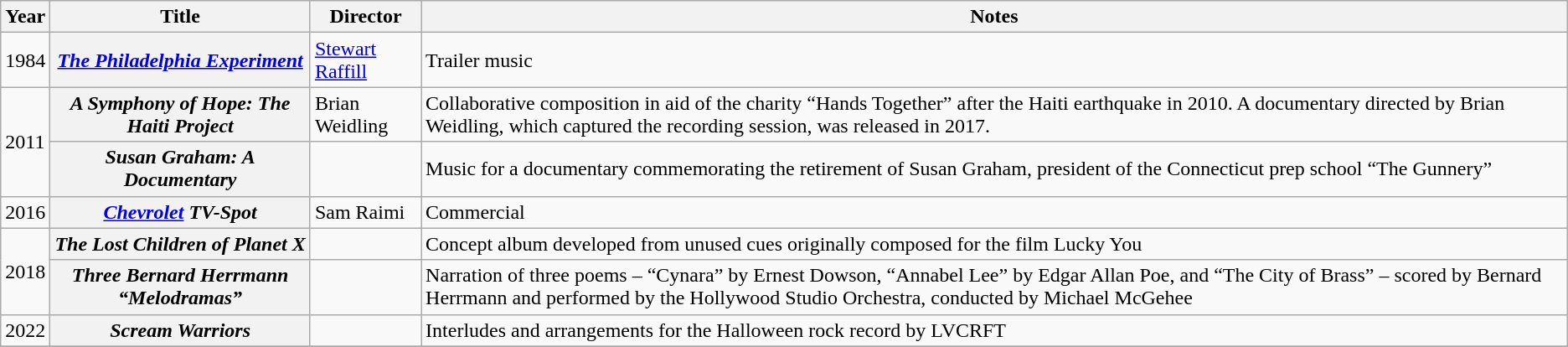<table class="wikitable plainrowheaders">
<tr>
<th>Year</th>
<th>Title</th>
<th>Director</th>
<th>Notes</th>
</tr>
<tr>
<td>1984</td>
<th scope="row" style="text-align:center;"><em><a href='#'>The Philadelphia Experiment</a></em></th>
<td><a href='#'>Stewart Raffill</a></td>
<td>Trailer music</td>
</tr>
<tr>
<td rowspan="2">2011</td>
<th scope="row" style="text-align:center;"><em>A Symphony of Hope: The Haiti Project</em></th>
<td>Brian Weidling</td>
<td>Collaborative composition in aid of the charity “Hands Together” after the Haiti earthquake in 2010. A documentary directed by Brian Weidling, which captured the recording session, was released in 2017.</td>
</tr>
<tr>
<th scope="row" style="text-align:center;"><em>Susan Graham: A Documentary</em></th>
<td></td>
<td>Music for a documentary commemorating the retirement of Susan Graham, president of the Connecticut prep school “The Gunnery”</td>
</tr>
<tr>
<td>2016</td>
<th scope="row" style="text-align:center;"><em><a href='#'>Chevrolet</a> TV-Spot</em></th>
<td>Sam Raimi</td>
<td>Commercial</td>
</tr>
<tr>
<td rowspan="2">2018</td>
<th scope="row" style="text-align:center;"><em>The Lost Children of Planet X</em></th>
<td></td>
<td>Concept album developed from unused cues originally composed for the film Lucky You</td>
</tr>
<tr>
<th scope="row" style="text-align:center;"><em>Three Bernard Herrmann “Melodramas”</em></th>
<td></td>
<td>Narration of three poems – “Cynara” by Ernest Dowson, “Annabel Lee” by Edgar Allan Poe, and “The City of Brass” – scored by Bernard Herrmann and performed by the Hollywood Studio Orchestra, conducted by Michael McGehee</td>
</tr>
<tr>
<td>2022</td>
<th scope="row" style="text-align:center;"><em>Scream Warriors</em></th>
<td></td>
<td>Interludes and arrangements for the Halloween rock record by LVCRFT</td>
</tr>
<tr>
</tr>
</table>
